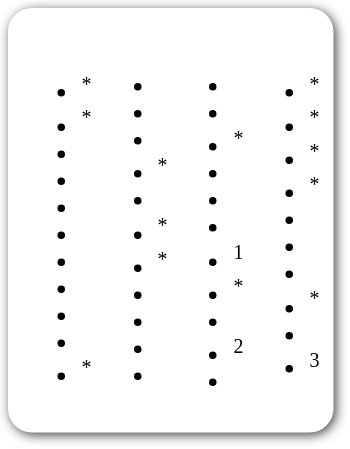<table style=" border-radius:1em; box-shadow: 0.1em 0.1em 0.5em rgba(0,0,0,0.75); background-color: white; border: 1px solid white; padding: 5px;">
<tr style="vertical-align:top;">
<td><br><ul><li><sup>*</sup></li><li><sup>*</sup></li><li></li><li></li><li></li><li></li><li></li><li></li><li></li><li></li><li><sup>*</sup></li></ul></td>
<td valign="top"><br><ul><li></li><li></li><li></li><li><sup>*</sup></li><li></li><li><sup>*</sup></li><li><sup>*</sup></li><li></li><li></li><li></li><li></li></ul></td>
<td valign="top"><br><ul><li></li><li></li><li><sup>*</sup></li><li></li><li></li><li></li><li><sup>1</sup></li><li><sup>*</sup></li><li></li><li><sup>2</sup></li><li></li></ul></td>
<td valign="top"><br><ul><li><sup>*</sup></li><li><sup>*</sup></li><li><sup>*</sup></li><li><sup>*</sup></li><li></li><li></li><li></li><li><sup>*</sup></li><li></li><li><sup>3</sup></li></ul></td>
</tr>
</table>
